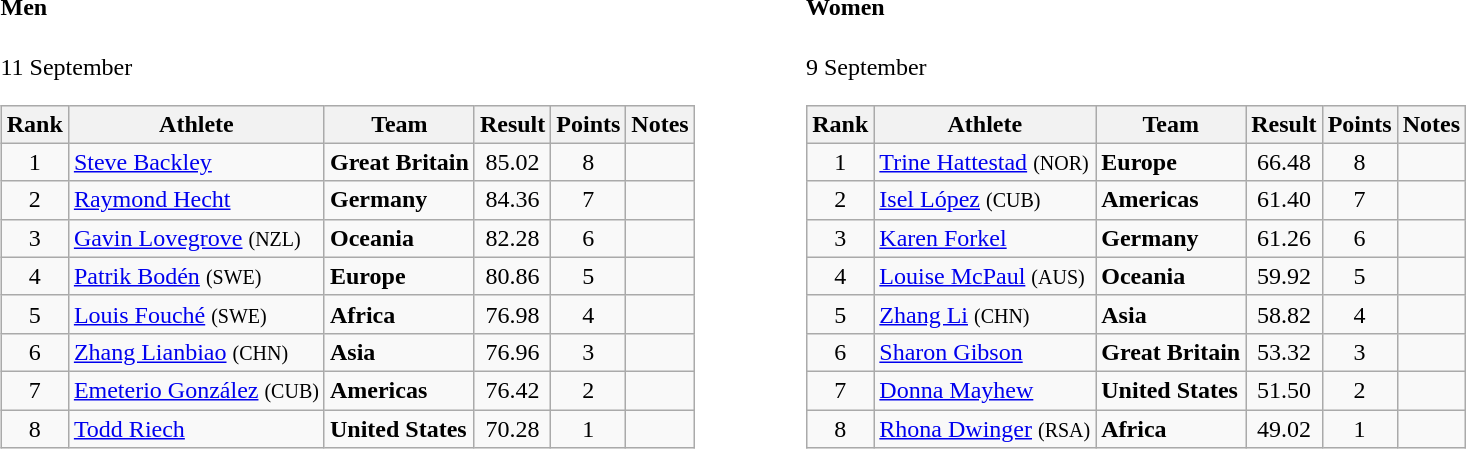<table>
<tr>
<td valign="top"><br><h4>Men</h4>11 September<table class="wikitable" style="text-align:center">
<tr>
<th>Rank</th>
<th>Athlete</th>
<th>Team</th>
<th>Result</th>
<th>Points</th>
<th>Notes</th>
</tr>
<tr>
<td>1</td>
<td align="left"><a href='#'>Steve Backley</a></td>
<td align=left><strong>Great Britain</strong></td>
<td>85.02</td>
<td>8</td>
<td></td>
</tr>
<tr>
<td>2</td>
<td align="left"><a href='#'>Raymond Hecht</a></td>
<td align=left><strong>Germany</strong></td>
<td>84.36</td>
<td>7</td>
<td></td>
</tr>
<tr>
<td>3</td>
<td align="left"><a href='#'>Gavin Lovegrove</a> <small>(NZL)</small></td>
<td align=left><strong>Oceania</strong></td>
<td>82.28</td>
<td>6</td>
<td></td>
</tr>
<tr>
<td>4</td>
<td align="left"><a href='#'>Patrik Bodén</a> <small>(SWE)</small></td>
<td align=left><strong>Europe</strong></td>
<td>80.86</td>
<td>5</td>
<td></td>
</tr>
<tr>
<td>5</td>
<td align="left"><a href='#'>Louis Fouché</a> <small>(SWE)</small></td>
<td align=left><strong>Africa</strong></td>
<td>76.98</td>
<td>4</td>
<td></td>
</tr>
<tr>
<td>6</td>
<td align="left"><a href='#'>Zhang Lianbiao</a> <small>(CHN)</small></td>
<td align=left><strong>Asia</strong></td>
<td>76.96</td>
<td>3</td>
<td></td>
</tr>
<tr>
<td>7</td>
<td align="left"><a href='#'>Emeterio González</a> <small>(CUB)</small></td>
<td align=left><strong>Americas</strong></td>
<td>76.42</td>
<td>2</td>
<td></td>
</tr>
<tr>
<td>8</td>
<td align="left"><a href='#'>Todd Riech</a></td>
<td align=left><strong>United States</strong></td>
<td>70.28</td>
<td>1</td>
<td></td>
</tr>
</table>
</td>
<td width="50"> </td>
<td valign="top"><br><h4>Women</h4>9 September<table class="wikitable" style="text-align:center">
<tr>
<th>Rank</th>
<th>Athlete</th>
<th>Team</th>
<th>Result</th>
<th>Points</th>
<th>Notes</th>
</tr>
<tr>
<td>1</td>
<td align="left"><a href='#'>Trine Hattestad</a> <small>(NOR)</small></td>
<td align=left><strong>Europe</strong></td>
<td>66.48</td>
<td>8</td>
<td></td>
</tr>
<tr>
<td>2</td>
<td align="left"><a href='#'>Isel López</a> <small>(CUB)</small></td>
<td align=left><strong>Americas</strong></td>
<td>61.40</td>
<td>7</td>
<td></td>
</tr>
<tr>
<td>3</td>
<td align="left"><a href='#'>Karen Forkel</a></td>
<td align=left><strong>Germany</strong></td>
<td>61.26</td>
<td>6</td>
<td></td>
</tr>
<tr>
<td>4</td>
<td align="left"><a href='#'>Louise McPaul</a> <small>(AUS)</small></td>
<td align=left><strong>Oceania</strong></td>
<td>59.92</td>
<td>5</td>
<td></td>
</tr>
<tr>
<td>5</td>
<td align="left"><a href='#'>Zhang Li</a> <small>(CHN)</small></td>
<td align=left><strong>Asia</strong></td>
<td>58.82</td>
<td>4</td>
<td></td>
</tr>
<tr>
<td>6</td>
<td align="left"><a href='#'>Sharon Gibson</a></td>
<td align=left><strong>Great Britain</strong></td>
<td>53.32</td>
<td>3</td>
<td></td>
</tr>
<tr>
<td>7</td>
<td align="left"><a href='#'>Donna Mayhew</a></td>
<td align=left><strong>United States</strong></td>
<td>51.50</td>
<td>2</td>
<td></td>
</tr>
<tr>
<td>8</td>
<td align="left"><a href='#'>Rhona Dwinger</a> <small>(RSA)</small></td>
<td align=left><strong>Africa</strong></td>
<td>49.02</td>
<td>1</td>
<td></td>
</tr>
</table>
</td>
</tr>
</table>
